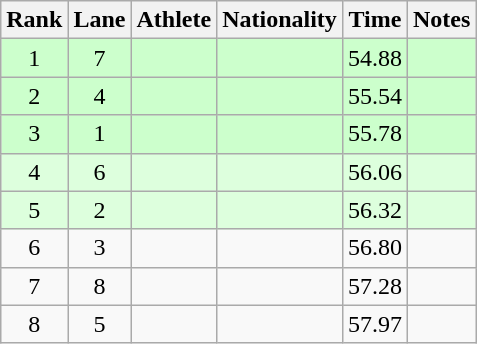<table class="wikitable sortable" style="text-align:center">
<tr>
<th>Rank</th>
<th>Lane</th>
<th>Athlete</th>
<th>Nationality</th>
<th>Time</th>
<th class=unsortable>Notes</th>
</tr>
<tr bgcolor=ccffcc>
<td>1</td>
<td>7</td>
<td align=left></td>
<td align=left></td>
<td>54.88</td>
<td></td>
</tr>
<tr bgcolor=ccffcc>
<td>2</td>
<td>4</td>
<td align=left></td>
<td align=left></td>
<td>55.54</td>
<td></td>
</tr>
<tr bgcolor=ccffcc>
<td>3</td>
<td>1</td>
<td align=left></td>
<td align=left></td>
<td>55.78</td>
<td></td>
</tr>
<tr bgcolor=ddffdd>
<td>4</td>
<td>6</td>
<td align=left></td>
<td align=left></td>
<td>56.06</td>
<td></td>
</tr>
<tr bgcolor=ddffdd>
<td>5</td>
<td>2</td>
<td align=left></td>
<td align=left></td>
<td>56.32</td>
<td></td>
</tr>
<tr>
<td>6</td>
<td>3</td>
<td align=left></td>
<td align=left></td>
<td>56.80</td>
<td></td>
</tr>
<tr>
<td>7</td>
<td>8</td>
<td align=left></td>
<td align=left></td>
<td>57.28</td>
<td></td>
</tr>
<tr>
<td>8</td>
<td>5</td>
<td align=left></td>
<td align=left></td>
<td>57.97</td>
<td></td>
</tr>
</table>
